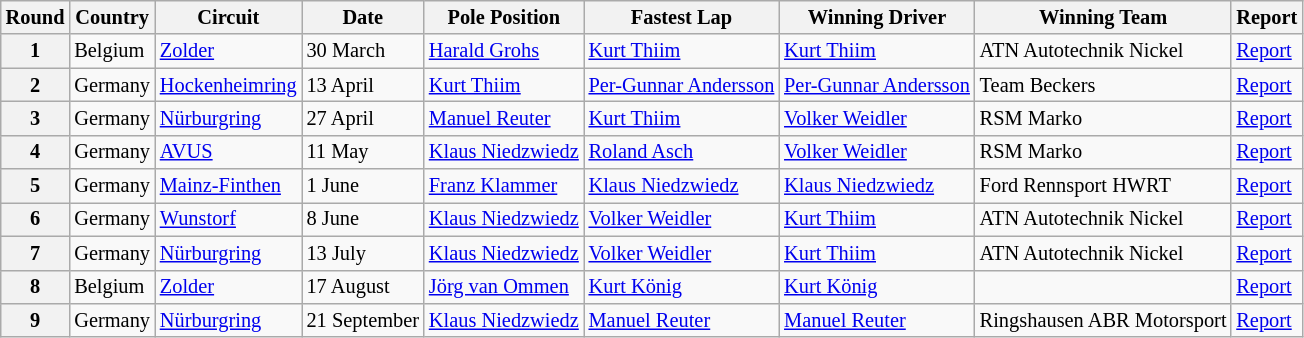<table class="wikitable" style="font-size: 85%">
<tr>
<th>Round</th>
<th>Country</th>
<th>Circuit</th>
<th>Date</th>
<th>Pole Position</th>
<th>Fastest Lap</th>
<th>Winning Driver</th>
<th>Winning Team</th>
<th>Report</th>
</tr>
<tr>
<th>1</th>
<td> Belgium</td>
<td><a href='#'>Zolder</a></td>
<td>30 March</td>
<td> <a href='#'>Harald Grohs</a></td>
<td> <a href='#'>Kurt Thiim</a></td>
<td> <a href='#'>Kurt Thiim</a></td>
<td>ATN Autotechnik Nickel</td>
<td><a href='#'>Report</a></td>
</tr>
<tr>
<th>2</th>
<td> Germany</td>
<td><a href='#'>Hockenheimring</a></td>
<td>13 April</td>
<td> <a href='#'>Kurt Thiim</a></td>
<td> <a href='#'>Per-Gunnar Andersson</a></td>
<td> <a href='#'>Per-Gunnar Andersson</a></td>
<td>Team Beckers</td>
<td><a href='#'>Report</a></td>
</tr>
<tr>
<th>3</th>
<td> Germany</td>
<td><a href='#'>Nürburgring</a></td>
<td>27 April</td>
<td> <a href='#'>Manuel Reuter</a></td>
<td> <a href='#'>Kurt Thiim</a></td>
<td> <a href='#'>Volker Weidler</a></td>
<td>RSM Marko</td>
<td><a href='#'>Report</a></td>
</tr>
<tr>
<th>4</th>
<td> Germany</td>
<td><a href='#'>AVUS</a></td>
<td>11 May</td>
<td> <a href='#'>Klaus Niedzwiedz</a></td>
<td> <a href='#'>Roland Asch</a></td>
<td> <a href='#'>Volker Weidler</a></td>
<td>RSM Marko</td>
<td><a href='#'>Report</a></td>
</tr>
<tr>
<th>5</th>
<td> Germany</td>
<td><a href='#'>Mainz-Finthen</a></td>
<td>1 June</td>
<td> <a href='#'>Franz Klammer</a></td>
<td> <a href='#'>Klaus Niedzwiedz</a></td>
<td> <a href='#'>Klaus Niedzwiedz</a></td>
<td>Ford Rennsport HWRT</td>
<td><a href='#'>Report</a></td>
</tr>
<tr>
<th>6</th>
<td> Germany</td>
<td><a href='#'>Wunstorf</a></td>
<td>8 June</td>
<td> <a href='#'>Klaus Niedzwiedz</a></td>
<td> <a href='#'>Volker Weidler</a></td>
<td> <a href='#'>Kurt Thiim</a></td>
<td>ATN Autotechnik Nickel</td>
<td><a href='#'>Report</a></td>
</tr>
<tr>
<th>7</th>
<td> Germany</td>
<td><a href='#'>Nürburgring</a></td>
<td>13 July</td>
<td> <a href='#'>Klaus Niedzwiedz</a></td>
<td> <a href='#'>Volker Weidler</a></td>
<td> <a href='#'>Kurt Thiim</a></td>
<td>ATN Autotechnik Nickel</td>
<td><a href='#'>Report</a></td>
</tr>
<tr>
<th>8</th>
<td> Belgium</td>
<td><a href='#'>Zolder</a></td>
<td>17 August</td>
<td> <a href='#'>Jörg van Ommen</a></td>
<td> <a href='#'>Kurt König</a></td>
<td> <a href='#'>Kurt König</a></td>
<td></td>
<td><a href='#'>Report</a></td>
</tr>
<tr>
<th>9</th>
<td> Germany</td>
<td><a href='#'>Nürburgring</a></td>
<td>21 September</td>
<td> <a href='#'>Klaus Niedzwiedz</a></td>
<td> <a href='#'>Manuel Reuter</a></td>
<td> <a href='#'>Manuel Reuter</a></td>
<td>Ringshausen ABR Motorsport</td>
<td><a href='#'>Report</a></td>
</tr>
</table>
